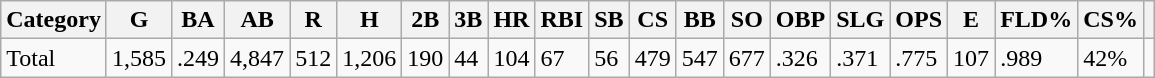<table class="wikitable">
<tr>
<th>Category</th>
<th>G</th>
<th>BA</th>
<th>AB</th>
<th>R</th>
<th>H</th>
<th>2B</th>
<th>3B</th>
<th>HR</th>
<th>RBI</th>
<th>SB</th>
<th>CS</th>
<th>BB</th>
<th>SO</th>
<th>OBP</th>
<th>SLG</th>
<th>OPS</th>
<th>E</th>
<th>FLD%</th>
<th>CS%</th>
<th></th>
</tr>
<tr>
<td>Total</td>
<td>1,585</td>
<td>.249</td>
<td>4,847</td>
<td>512</td>
<td>1,206</td>
<td>190</td>
<td>44</td>
<td>104</td>
<td>67</td>
<td>56</td>
<td>479</td>
<td>547</td>
<td>677</td>
<td>.326</td>
<td>.371</td>
<td>.775</td>
<td>107</td>
<td>.989</td>
<td>42%</td>
<td></td>
</tr>
</table>
